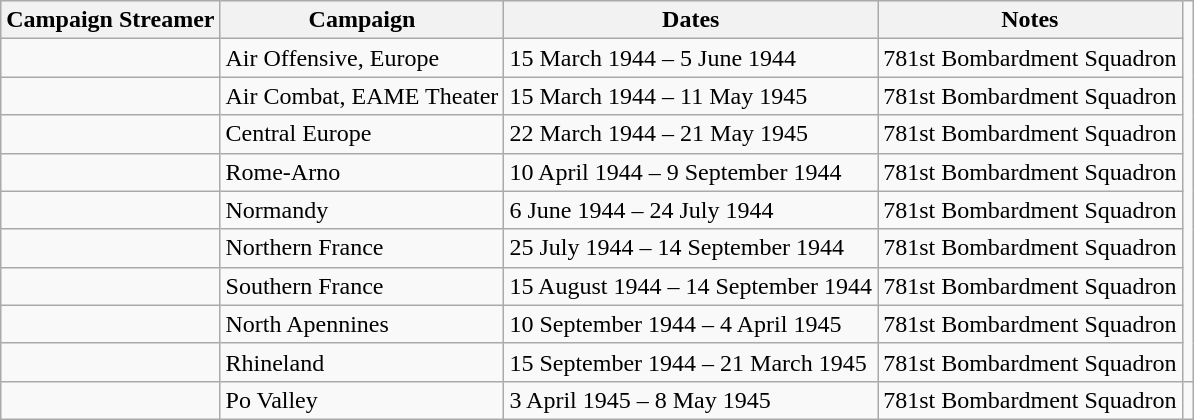<table class="wikitable">
<tr style="background:#efefef;">
<th>Campaign Streamer</th>
<th>Campaign</th>
<th>Dates</th>
<th>Notes</th>
</tr>
<tr>
<td></td>
<td>Air Offensive, Europe</td>
<td>15 March 1944 – 5 June 1944</td>
<td>781st Bombardment Squadron</td>
</tr>
<tr>
<td></td>
<td>Air Combat, EAME Theater</td>
<td>15 March 1944 – 11 May 1945</td>
<td>781st Bombardment Squadron</td>
</tr>
<tr>
<td></td>
<td>Central Europe</td>
<td>22 March 1944 – 21 May 1945</td>
<td>781st Bombardment Squadron</td>
</tr>
<tr>
<td></td>
<td>Rome-Arno</td>
<td>10 April 1944 – 9 September 1944</td>
<td>781st Bombardment Squadron</td>
</tr>
<tr>
<td></td>
<td>Normandy</td>
<td>6 June 1944 – 24 July 1944</td>
<td>781st Bombardment Squadron</td>
</tr>
<tr>
<td></td>
<td>Northern France</td>
<td>25 July 1944 – 14 September 1944</td>
<td>781st Bombardment Squadron</td>
</tr>
<tr>
<td></td>
<td>Southern France</td>
<td>15 August 1944 – 14 September 1944</td>
<td>781st Bombardment Squadron</td>
</tr>
<tr>
<td></td>
<td>North Apennines</td>
<td>10 September 1944 – 4 April 1945</td>
<td>781st Bombardment Squadron</td>
</tr>
<tr>
<td></td>
<td>Rhineland</td>
<td>15 September 1944 – 21 March 1945</td>
<td>781st Bombardment Squadron</td>
</tr>
<tr>
<td></td>
<td>Po Valley</td>
<td>3 April 1945 – 8 May 1945</td>
<td>781st Bombardment Squadron</td>
<td></td>
</tr>
</table>
